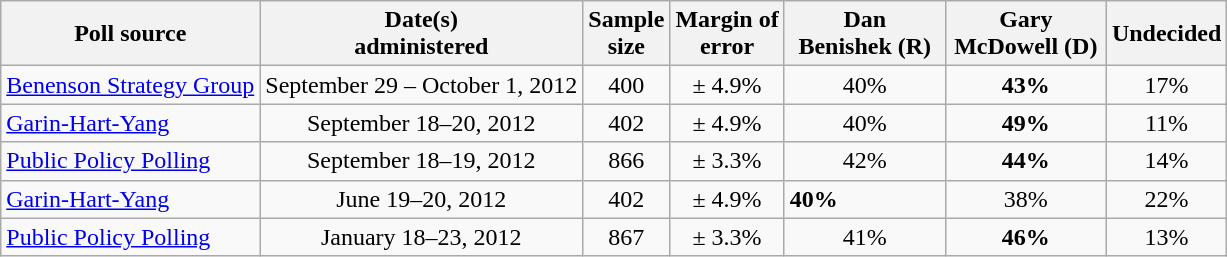<table class="wikitable">
<tr>
<th>Poll source</th>
<th>Date(s)<br>administered</th>
<th>Sample<br>size</th>
<th>Margin of<br>error</th>
<th style="width:100px;">Dan<br>Benishek (R)</th>
<th style="width:100px;">Gary<br>McDowell (D)</th>
<th>Undecided</th>
</tr>
<tr>
<td><a href='#'>Benenson Strategy Group</a></td>
<td align=center>September 29 – October 1, 2012</td>
<td align=center>400</td>
<td align=center>± 4.9%</td>
<td align=center>40%</td>
<td align=center ><strong>43%</strong></td>
<td align=center>17%</td>
</tr>
<tr>
<td><a href='#'>Garin-Hart-Yang</a></td>
<td align=center>September 18–20, 2012</td>
<td align=center>402</td>
<td align=center>± 4.9%</td>
<td align=center>40%</td>
<td align=center ><strong>49%</strong></td>
<td align=center>11%</td>
</tr>
<tr>
<td><a href='#'>Public Policy Polling</a></td>
<td align=center>September 18–19, 2012</td>
<td align=center>866</td>
<td align=center>± 3.3%</td>
<td align=center>42%</td>
<td align=center ><strong>44%</strong></td>
<td align=center>14%</td>
</tr>
<tr>
<td><a href='#'>Garin-Hart-Yang</a></td>
<td align=center>June 19–20, 2012</td>
<td align=center>402</td>
<td align=center>± 4.9%</td>
<td><strong>40%</strong></td>
<td align=center>38%</td>
<td align=center>22%</td>
</tr>
<tr>
<td><a href='#'>Public Policy Polling</a></td>
<td align=center>January 18–23, 2012</td>
<td align=center>867</td>
<td align=center>± 3.3%</td>
<td align=center>41%</td>
<td align=center ><strong>46%</strong></td>
<td align=center>13%</td>
</tr>
</table>
